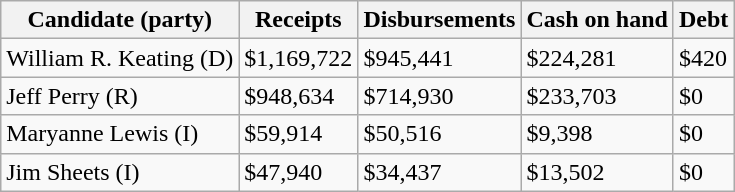<table class="wikitable sortable">
<tr>
<th>Candidate (party)</th>
<th>Receipts</th>
<th>Disbursements</th>
<th>Cash on hand</th>
<th>Debt</th>
</tr>
<tr>
<td>William R. Keating (D)</td>
<td>$1,169,722</td>
<td>$945,441</td>
<td>$224,281</td>
<td>$420</td>
</tr>
<tr>
<td>Jeff Perry (R)</td>
<td>$948,634</td>
<td>$714,930</td>
<td>$233,703</td>
<td>$0</td>
</tr>
<tr>
<td>Maryanne Lewis (I)</td>
<td>$59,914</td>
<td>$50,516</td>
<td>$9,398</td>
<td>$0</td>
</tr>
<tr>
<td>Jim Sheets (I)</td>
<td>$47,940</td>
<td>$34,437</td>
<td>$13,502</td>
<td>$0</td>
</tr>
</table>
